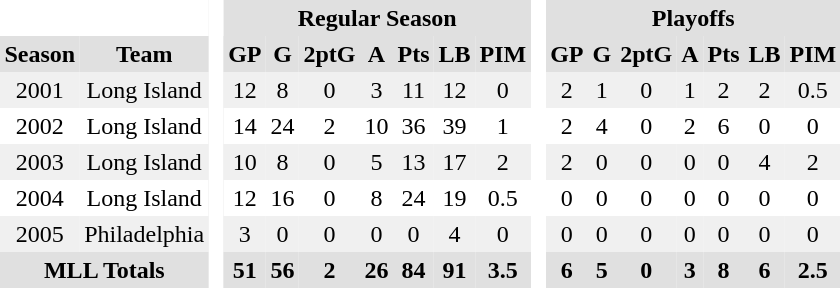<table BORDER="0" CELLPADDING="3" CELLSPACING="0">
<tr ALIGN="center" bgcolor="#e0e0e0">
<th colspan="2" bgcolor="#ffffff"> </th>
<th rowspan="99" bgcolor="#ffffff"> </th>
<th colspan="7">Regular Season</th>
<th rowspan="99" bgcolor="#ffffff"> </th>
<th colspan="7">Playoffs</th>
</tr>
<tr ALIGN="center" bgcolor="#e0e0e0">
<th>Season</th>
<th>Team</th>
<th>GP</th>
<th>G</th>
<th>2ptG</th>
<th>A</th>
<th>Pts</th>
<th>LB</th>
<th>PIM</th>
<th>GP</th>
<th>G</th>
<th>2ptG</th>
<th>A</th>
<th>Pts</th>
<th>LB</th>
<th>PIM</th>
</tr>
<tr ALIGN="center" bgcolor="#f0f0f0">
<td>2001</td>
<td>Long Island</td>
<td>12</td>
<td>8</td>
<td>0</td>
<td>3</td>
<td>11</td>
<td>12</td>
<td>0</td>
<td>2</td>
<td>1</td>
<td>0</td>
<td>1</td>
<td>2</td>
<td>2</td>
<td>0.5</td>
</tr>
<tr ALIGN="center">
<td>2002</td>
<td>Long Island</td>
<td>14</td>
<td>24</td>
<td>2</td>
<td>10</td>
<td>36</td>
<td>39</td>
<td>1</td>
<td>2</td>
<td>4</td>
<td>0</td>
<td>2</td>
<td>6</td>
<td>0</td>
<td>0</td>
</tr>
<tr ALIGN="center" bgcolor="#f0f0f0">
<td>2003</td>
<td>Long Island</td>
<td>10</td>
<td>8</td>
<td>0</td>
<td>5</td>
<td>13</td>
<td>17</td>
<td>2</td>
<td>2</td>
<td>0</td>
<td>0</td>
<td>0</td>
<td>0</td>
<td>4</td>
<td>2</td>
</tr>
<tr ALIGN="center">
<td>2004</td>
<td>Long Island</td>
<td>12</td>
<td>16</td>
<td>0</td>
<td>8</td>
<td>24</td>
<td>19</td>
<td>0.5</td>
<td>0</td>
<td>0</td>
<td>0</td>
<td>0</td>
<td>0</td>
<td>0</td>
<td>0</td>
</tr>
<tr ALIGN="center" bgcolor="#f0f0f0">
<td>2005</td>
<td>Philadelphia</td>
<td>3</td>
<td>0</td>
<td>0</td>
<td>0</td>
<td>0</td>
<td>4</td>
<td>0</td>
<td>0</td>
<td>0</td>
<td>0</td>
<td>0</td>
<td>0</td>
<td>0</td>
<td>0</td>
</tr>
<tr ALIGN="center" bgcolor="#e0e0e0">
<th colspan="2">MLL Totals</th>
<th>51</th>
<th>56</th>
<th>2</th>
<th>26</th>
<th>84</th>
<th>91</th>
<th>3.5</th>
<th>6</th>
<th>5</th>
<th>0</th>
<th>3</th>
<th>8</th>
<th>6</th>
<th>2.5</th>
</tr>
</table>
